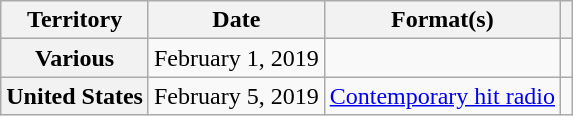<table class="wikitable plainrowheaders">
<tr>
<th scope="col">Territory</th>
<th scope="col">Date</th>
<th scope="col">Format(s)</th>
<th scope="col"></th>
</tr>
<tr>
<th scope="row">Various</th>
<td>February 1, 2019</td>
<td></td>
<td></td>
</tr>
<tr>
<th scope="United States">United States</th>
<td>February 5, 2019</td>
<td><a href='#'>Contemporary hit radio</a></td>
<td></td>
</tr>
</table>
